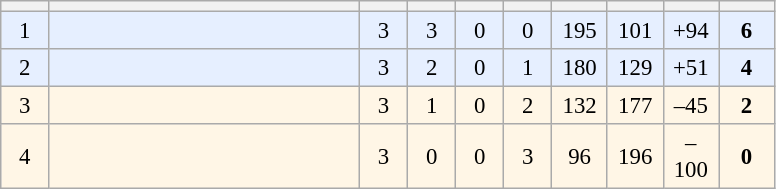<table class="wikitable" style="text-align:center; font-size:95%">
<tr>
<th width="25"></th>
<th width="200"></th>
<th width="25"></th>
<th width="25"></th>
<th width="25"></th>
<th width="25"></th>
<th width="30"></th>
<th width="30"></th>
<th width="30"></th>
<th width="30"></th>
</tr>
<tr style="background:#e6efff">
<td>1</td>
<td style="text-align:left"></td>
<td>3</td>
<td>3</td>
<td>0</td>
<td>0</td>
<td>195</td>
<td>101</td>
<td>+94</td>
<td><strong>6</strong></td>
</tr>
<tr style="background:#e6efff">
<td>2</td>
<td style="text-align:left"></td>
<td>3</td>
<td>2</td>
<td>0</td>
<td>1</td>
<td>180</td>
<td>129</td>
<td>+51</td>
<td><strong>4</strong></td>
</tr>
<tr style="background:#fff6e6">
<td>3</td>
<td style="text-align:left"></td>
<td>3</td>
<td>1</td>
<td>0</td>
<td>2</td>
<td>132</td>
<td>177</td>
<td>–45</td>
<td><strong>2</strong></td>
</tr>
<tr style="background:#fff6e6">
<td>4</td>
<td style="text-align:left"></td>
<td>3</td>
<td>0</td>
<td>0</td>
<td>3</td>
<td>96</td>
<td>196</td>
<td>–100</td>
<td><strong>0</strong></td>
</tr>
</table>
